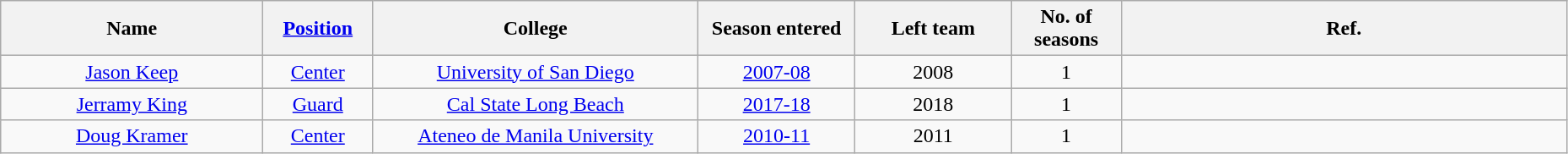<table class="wikitable sortable" style="text-align:center" width="98%">
<tr>
<th style="width:200px;">Name</th>
<th style="width:7%;"><a href='#'>Position</a></th>
<th style="width:250px;">College</th>
<th style="width:10%;">Season entered</th>
<th style="width:10%;">Left team</th>
<th style="width:7%;">No. of seasons</th>
<th class=unsortable>Ref.</th>
</tr>
<tr>
<td><a href='#'>Jason Keep</a></td>
<td><a href='#'>Center</a></td>
<td><a href='#'>University of San Diego</a></td>
<td><a href='#'>2007-08</a></td>
<td>2008</td>
<td>1</td>
<td></td>
</tr>
<tr>
<td><a href='#'>Jerramy King</a></td>
<td><a href='#'>Guard</a></td>
<td><a href='#'>Cal State Long Beach</a></td>
<td><a href='#'>2017-18</a></td>
<td>2018</td>
<td>1</td>
<td></td>
</tr>
<tr>
<td><a href='#'>Doug Kramer</a></td>
<td><a href='#'>Center</a></td>
<td><a href='#'>Ateneo de Manila University</a></td>
<td><a href='#'>2010-11</a></td>
<td>2011</td>
<td>1</td>
<td></td>
</tr>
</table>
